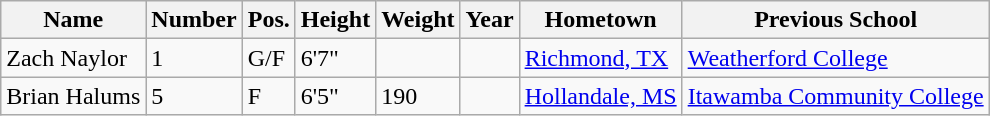<table class="wikitable sortable" border="1">
<tr>
<th>Name</th>
<th>Number</th>
<th>Pos.</th>
<th>Height</th>
<th>Weight</th>
<th>Year</th>
<th>Hometown</th>
<th class="unsortable">Previous School</th>
</tr>
<tr>
<td>Zach Naylor</td>
<td>1</td>
<td>G/F</td>
<td>6'7"</td>
<td></td>
<td></td>
<td><a href='#'>Richmond, TX</a></td>
<td><a href='#'>Weatherford College</a></td>
</tr>
<tr>
<td>Brian Halums</td>
<td>5</td>
<td>F</td>
<td>6'5"</td>
<td>190</td>
<td></td>
<td><a href='#'>Hollandale, MS</a></td>
<td><a href='#'>Itawamba Community College</a></td>
</tr>
</table>
